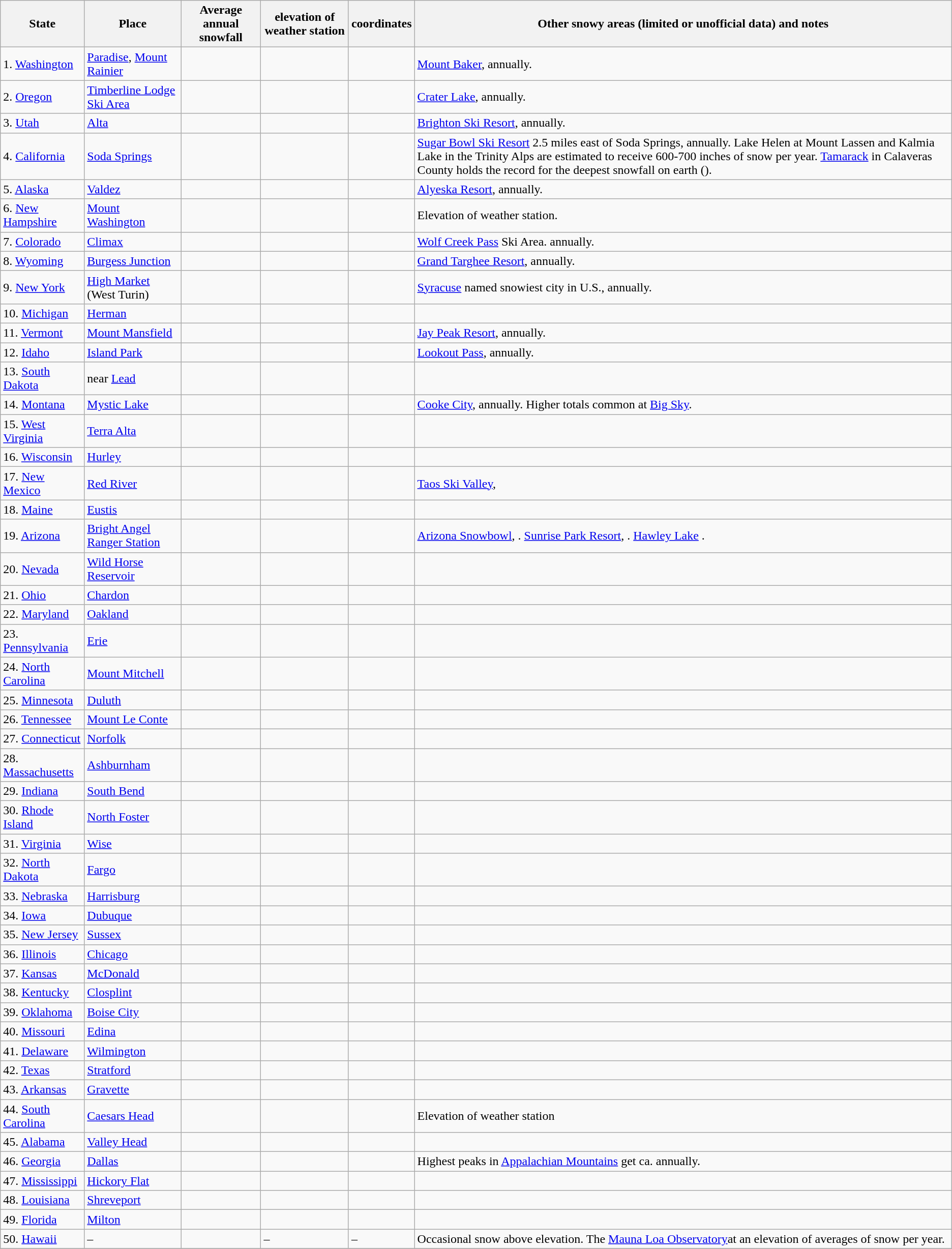<table class="wikitable sortable">
<tr>
<th>State</th>
<th>Place</th>
<th>Average annual snowfall</th>
<th>elevation of weather station </th>
<th>coordinates</th>
<th>Other snowy areas (limited or unofficial data) and notes</th>
</tr>
<tr>
<td>1.  <a href='#'>Washington</a></td>
<td><a href='#'>Paradise</a>, <a href='#'>Mount Rainier</a></td>
<td></td>
<td></td>
<td></td>
<td><a href='#'>Mount Baker</a>,  annually.</td>
</tr>
<tr>
<td>2.  <a href='#'>Oregon</a></td>
<td><a href='#'>Timberline Lodge Ski Area</a></td>
<td></td>
<td></td>
<td></td>
<td><a href='#'>Crater Lake</a>,  annually.</td>
</tr>
<tr>
<td>3.  <a href='#'>Utah</a></td>
<td><a href='#'>Alta</a></td>
<td></td>
<td></td>
<td></td>
<td><a href='#'>Brighton Ski Resort</a>,  annually.</td>
</tr>
<tr>
<td>4. <a href='#'>California</a></td>
<td><a href='#'>Soda Springs</a></td>
<td></td>
<td></td>
<td></td>
<td><a href='#'>Sugar Bowl Ski Resort</a> 2.5 miles east of Soda Springs,  annually. Lake Helen at Mount Lassen and Kalmia Lake in the Trinity Alps are estimated to receive 600-700 inches of snow per year. <a href='#'>Tamarack</a> in Calaveras County holds the record for the deepest snowfall on earth ().</td>
</tr>
<tr>
<td>5. <a href='#'>Alaska</a></td>
<td><a href='#'>Valdez</a></td>
<td></td>
<td></td>
<td></td>
<td><a href='#'>Alyeska Resort</a>,   annually.</td>
</tr>
<tr>
<td>6.  <a href='#'>New Hampshire</a></td>
<td><a href='#'>Mount Washington</a></td>
<td></td>
<td></td>
<td></td>
<td>Elevation of weather station.</td>
</tr>
<tr>
<td>7.  <a href='#'>Colorado</a></td>
<td><a href='#'>Climax</a></td>
<td></td>
<td></td>
<td></td>
<td><a href='#'>Wolf Creek Pass</a> Ski Area.  annually.</td>
</tr>
<tr>
<td>8.  <a href='#'>Wyoming</a></td>
<td><a href='#'>Burgess Junction</a></td>
<td></td>
<td></td>
<td></td>
<td><a href='#'>Grand Targhee Resort</a>,  annually.</td>
</tr>
<tr>
<td>9.  <a href='#'>New York</a></td>
<td><a href='#'>High Market</a> (West Turin)</td>
<td></td>
<td></td>
<td></td>
<td><a href='#'>Syracuse</a> named snowiest city in U.S.,  annually.</td>
</tr>
<tr>
<td>10.  <a href='#'>Michigan</a></td>
<td><a href='#'>Herman</a></td>
<td></td>
<td></td>
<td></td>
<td></td>
</tr>
<tr>
<td>11.  <a href='#'>Vermont</a></td>
<td><a href='#'>Mount Mansfield</a></td>
<td></td>
<td></td>
<td></td>
<td><a href='#'>Jay Peak Resort</a>,  annually.</td>
</tr>
<tr>
<td>12. <a href='#'>Idaho</a></td>
<td><a href='#'>Island Park</a></td>
<td></td>
<td></td>
<td></td>
<td><a href='#'>Lookout Pass</a>,  annually.</td>
</tr>
<tr>
<td>13. <a href='#'>South Dakota</a></td>
<td>near <a href='#'>Lead</a></td>
<td></td>
<td></td>
<td></td>
<td></td>
</tr>
<tr>
<td>14. <a href='#'>Montana</a></td>
<td><a href='#'>Mystic Lake</a></td>
<td></td>
<td></td>
<td></td>
<td><a href='#'>Cooke City</a>,  annually. Higher totals common at <a href='#'>Big Sky</a>.</td>
</tr>
<tr>
<td>15. <a href='#'>West Virginia</a></td>
<td><a href='#'>Terra Alta</a></td>
<td></td>
<td></td>
<td></td>
<td></td>
</tr>
<tr>
<td>16. <a href='#'>Wisconsin</a></td>
<td><a href='#'>Hurley</a></td>
<td></td>
<td></td>
<td></td>
<td></td>
</tr>
<tr>
<td>17. <a href='#'>New Mexico</a></td>
<td><a href='#'>Red River</a></td>
<td></td>
<td></td>
<td></td>
<td><a href='#'>Taos Ski Valley</a>, </td>
</tr>
<tr>
<td>18. <a href='#'>Maine</a></td>
<td><a href='#'>Eustis</a></td>
<td></td>
<td></td>
<td></td>
<td></td>
</tr>
<tr>
<td>19. <a href='#'>Arizona</a></td>
<td><a href='#'>Bright Angel Ranger Station</a></td>
<td></td>
<td></td>
<td></td>
<td><a href='#'>Arizona Snowbowl</a>, . <a href='#'>Sunrise Park Resort</a>, . <a href='#'>Hawley Lake</a> .</td>
</tr>
<tr>
<td>20. <a href='#'>Nevada</a></td>
<td><a href='#'>Wild Horse Reservoir</a></td>
<td></td>
<td></td>
<td></td>
<td></td>
</tr>
<tr>
<td>21. <a href='#'>Ohio</a></td>
<td><a href='#'>Chardon</a></td>
<td></td>
<td></td>
<td></td>
<td></td>
</tr>
<tr>
<td>22. <a href='#'>Maryland</a></td>
<td><a href='#'>Oakland</a></td>
<td></td>
<td></td>
<td></td>
<td></td>
</tr>
<tr>
<td>23. <a href='#'>Pennsylvania</a></td>
<td><a href='#'>Erie</a></td>
<td></td>
<td></td>
<td></td>
<td></td>
</tr>
<tr>
<td>24. <a href='#'>North Carolina</a></td>
<td><a href='#'>Mount Mitchell</a></td>
<td></td>
<td></td>
<td></td>
<td></td>
</tr>
<tr>
<td>25. <a href='#'>Minnesota</a></td>
<td><a href='#'>Duluth</a></td>
<td></td>
<td></td>
<td></td>
<td></td>
</tr>
<tr>
<td>26. <a href='#'>Tennessee</a></td>
<td><a href='#'>Mount Le Conte</a></td>
<td></td>
<td></td>
<td></td>
<td></td>
</tr>
<tr>
<td>27. <a href='#'>Connecticut</a></td>
<td><a href='#'>Norfolk</a></td>
<td></td>
<td></td>
<td></td>
<td></td>
</tr>
<tr>
<td>28. <a href='#'>Massachusetts</a></td>
<td><a href='#'>Ashburnham</a></td>
<td></td>
<td></td>
<td></td>
<td></td>
</tr>
<tr>
<td>29. <a href='#'>Indiana</a></td>
<td><a href='#'>South Bend</a></td>
<td></td>
<td></td>
<td></td>
<td></td>
</tr>
<tr>
<td>30. <a href='#'>Rhode Island</a></td>
<td><a href='#'>North Foster</a></td>
<td></td>
<td></td>
<td></td>
<td></td>
</tr>
<tr>
<td>31. <a href='#'>Virginia</a></td>
<td><a href='#'>Wise</a></td>
<td></td>
<td></td>
<td></td>
<td></td>
</tr>
<tr>
<td>32. <a href='#'>North Dakota</a></td>
<td><a href='#'>Fargo</a></td>
<td></td>
<td></td>
<td></td>
<td></td>
</tr>
<tr>
<td>33. <a href='#'>Nebraska</a></td>
<td><a href='#'>Harrisburg</a></td>
<td></td>
<td></td>
<td></td>
<td></td>
</tr>
<tr>
<td>34. <a href='#'>Iowa</a></td>
<td><a href='#'>Dubuque</a></td>
<td></td>
<td></td>
<td></td>
<td></td>
</tr>
<tr>
<td>35. <a href='#'>New Jersey</a></td>
<td><a href='#'>Sussex</a></td>
<td></td>
<td></td>
<td></td>
<td></td>
</tr>
<tr>
<td>36. <a href='#'>Illinois</a></td>
<td><a href='#'>Chicago</a></td>
<td></td>
<td></td>
<td></td>
</tr>
<tr>
<td>37. <a href='#'>Kansas</a></td>
<td><a href='#'>McDonald</a></td>
<td></td>
<td></td>
<td></td>
<td></td>
</tr>
<tr>
<td>38. <a href='#'>Kentucky</a></td>
<td><a href='#'>Closplint</a></td>
<td></td>
<td></td>
<td></td>
<td></td>
</tr>
<tr>
<td>39. <a href='#'>Oklahoma</a></td>
<td><a href='#'>Boise City</a></td>
<td></td>
<td></td>
<td></td>
<td></td>
</tr>
<tr>
<td>40. <a href='#'>Missouri</a></td>
<td><a href='#'>Edina</a></td>
<td></td>
<td></td>
<td></td>
<td></td>
</tr>
<tr>
<td>41. <a href='#'>Delaware</a></td>
<td><a href='#'>Wilmington</a></td>
<td></td>
<td></td>
<td></td>
<td></td>
</tr>
<tr>
<td>42. <a href='#'>Texas</a></td>
<td><a href='#'>Stratford</a></td>
<td></td>
<td></td>
<td></td>
<td></td>
</tr>
<tr>
<td>43. <a href='#'>Arkansas</a></td>
<td><a href='#'>Gravette</a></td>
<td></td>
<td></td>
<td></td>
<td></td>
</tr>
<tr>
<td>44. <a href='#'>South Carolina</a></td>
<td><a href='#'>Caesars Head</a></td>
<td></td>
<td></td>
<td></td>
<td>Elevation of weather station</td>
</tr>
<tr>
<td>45. <a href='#'>Alabama</a></td>
<td><a href='#'>Valley Head</a></td>
<td></td>
<td></td>
<td></td>
<td></td>
</tr>
<tr>
<td>46. <a href='#'>Georgia</a></td>
<td><a href='#'>Dallas</a></td>
<td></td>
<td></td>
<td></td>
<td>Highest peaks in <a href='#'>Appalachian Mountains</a> get ca.  annually.</td>
</tr>
<tr>
<td>47. <a href='#'>Mississippi</a></td>
<td><a href='#'>Hickory Flat</a></td>
<td></td>
<td></td>
<td></td>
<td></td>
</tr>
<tr>
<td>48. <a href='#'>Louisiana</a></td>
<td><a href='#'>Shreveport</a></td>
<td></td>
<td></td>
<td></td>
<td></td>
</tr>
<tr>
<td>49. <a href='#'>Florida</a></td>
<td><a href='#'>Milton</a></td>
<td></td>
<td></td>
<td></td>
<td></td>
</tr>
<tr>
<td>50. <a href='#'>Hawaii</a></td>
<td>–</td>
<td></td>
<td>–</td>
<td>–</td>
<td>Occasional snow above  elevation. The <a href='#'>Mauna Loa Observatory</a>at an elevation of averages  of snow per year.</td>
</tr>
<tr>
</tr>
</table>
